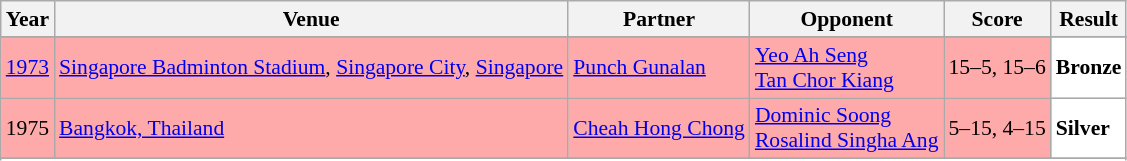<table class="sortable wikitable" style="font-size: 90%;">
<tr>
<th>Year</th>
<th>Venue</th>
<th>Partner</th>
<th>Opponent</th>
<th>Score</th>
<th>Result</th>
</tr>
<tr>
</tr>
<tr>
</tr>
<tr style="background:#FFAAAA">
<td align="center"><a href='#'>1973</a></td>
<td align="left"><a href='#'>Singapore Badminton Stadium</a>, <a href='#'>Singapore City</a>, <a href='#'>Singapore</a></td>
<td align="left"> <a href='#'>Punch Gunalan</a></td>
<td align="left"> <a href='#'>Yeo Ah Seng</a><br> <a href='#'>Tan Chor Kiang</a></td>
<td align="left">15–5, 15–6</td>
<td style="text-align:left; background:white"> <strong>Bronze</strong></td>
</tr>
<tr style="background:#FFAAAA">
<td align="center">1975</td>
<td align="left"><a href='#'>Bangkok, Thailand</a></td>
<td> <a href='#'>Cheah Hong Chong</a></td>
<td align="left"> <a href='#'>Dominic Soong</a><br> <a href='#'>Rosalind Singha Ang</a></td>
<td align="left">5–15, 4–15</td>
<td style="text-align:left; background:white"> <strong>Silver</strong></td>
</tr>
<tr>
</tr>
<tr>
</tr>
</table>
